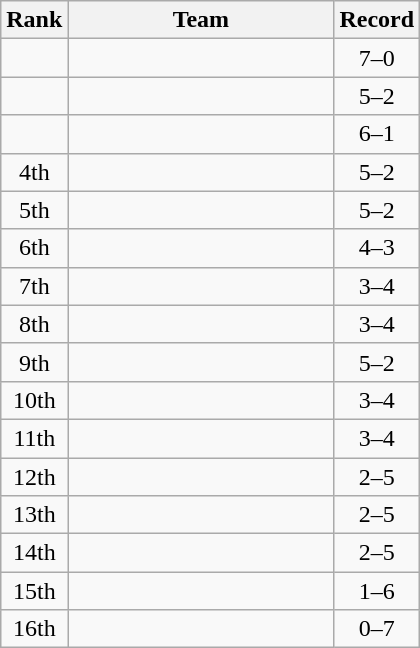<table class=wikitable style="text-align:center;">
<tr>
<th>Rank</th>
<th width=170>Team</th>
<th>Record</th>
</tr>
<tr>
<td></td>
<td align=left></td>
<td align=center>7–0</td>
</tr>
<tr>
<td></td>
<td align=left></td>
<td align=center>5–2</td>
</tr>
<tr>
<td></td>
<td align=left></td>
<td align=center>6–1</td>
</tr>
<tr>
<td>4th</td>
<td align=left></td>
<td align=center>5–2</td>
</tr>
<tr>
<td>5th</td>
<td align=left></td>
<td align=center>5–2</td>
</tr>
<tr>
<td>6th</td>
<td align=left></td>
<td align=center>4–3</td>
</tr>
<tr>
<td>7th</td>
<td align=left></td>
<td align=center>3–4</td>
</tr>
<tr>
<td>8th</td>
<td align=left></td>
<td align=center>3–4</td>
</tr>
<tr>
<td>9th</td>
<td align=left></td>
<td align=center>5–2</td>
</tr>
<tr>
<td>10th</td>
<td align=left></td>
<td align=center>3–4</td>
</tr>
<tr>
<td>11th</td>
<td align=left></td>
<td align=center>3–4</td>
</tr>
<tr>
<td>12th</td>
<td align=left></td>
<td align=center>2–5</td>
</tr>
<tr>
<td>13th</td>
<td align=left></td>
<td align=center>2–5</td>
</tr>
<tr>
<td>14th</td>
<td align=left></td>
<td align=center>2–5</td>
</tr>
<tr>
<td>15th</td>
<td align=left></td>
<td align=center>1–6</td>
</tr>
<tr>
<td>16th</td>
<td align=left></td>
<td align=center>0–7</td>
</tr>
</table>
